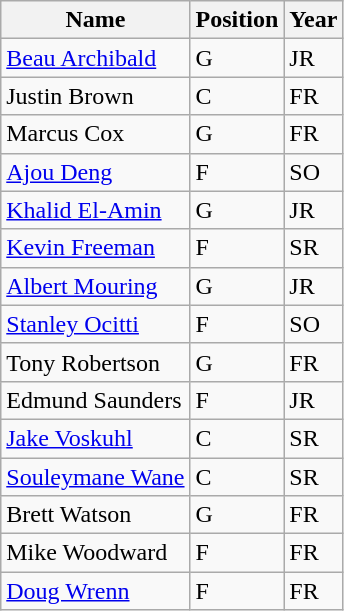<table class="wikitable" border="1">
<tr>
<th>Name</th>
<th>Position</th>
<th>Year</th>
</tr>
<tr>
<td><a href='#'>Beau Archibald</a></td>
<td>G</td>
<td>JR</td>
</tr>
<tr>
<td>Justin Brown</td>
<td>C</td>
<td>FR</td>
</tr>
<tr>
<td>Marcus Cox</td>
<td>G</td>
<td>FR</td>
</tr>
<tr>
<td><a href='#'>Ajou Deng</a></td>
<td>F</td>
<td>SO</td>
</tr>
<tr>
<td><a href='#'>Khalid El-Amin</a></td>
<td>G</td>
<td>JR</td>
</tr>
<tr>
<td><a href='#'>Kevin Freeman</a></td>
<td>F</td>
<td>SR</td>
</tr>
<tr>
<td><a href='#'>Albert Mouring</a></td>
<td>G</td>
<td>JR</td>
</tr>
<tr>
<td><a href='#'>Stanley Ocitti</a></td>
<td>F</td>
<td>SO</td>
</tr>
<tr>
<td>Tony Robertson</td>
<td>G</td>
<td>FR</td>
</tr>
<tr>
<td>Edmund Saunders</td>
<td>F</td>
<td>JR</td>
</tr>
<tr>
<td><a href='#'>Jake Voskuhl</a></td>
<td>C</td>
<td>SR</td>
</tr>
<tr>
<td><a href='#'>Souleymane Wane</a></td>
<td>C</td>
<td>SR</td>
</tr>
<tr>
<td>Brett Watson</td>
<td>G</td>
<td>FR</td>
</tr>
<tr>
<td>Mike Woodward</td>
<td>F</td>
<td>FR</td>
</tr>
<tr>
<td><a href='#'>Doug Wrenn</a></td>
<td>F</td>
<td>FR</td>
</tr>
</table>
